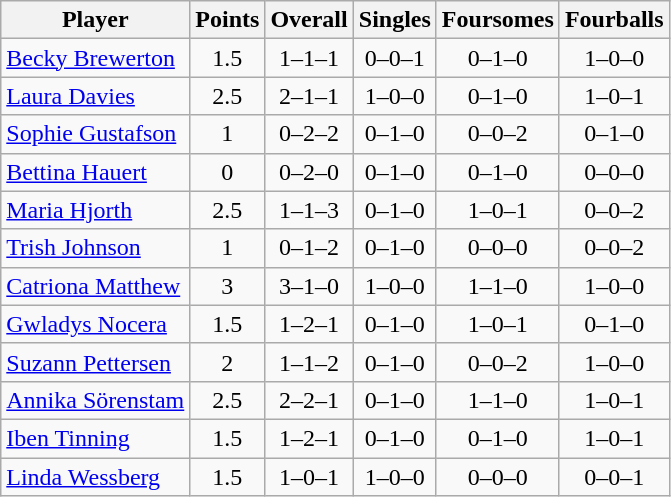<table class="wikitable sortable" style="text-align:center">
<tr>
<th>Player</th>
<th>Points</th>
<th>Overall</th>
<th>Singles</th>
<th>Foursomes</th>
<th>Fourballs</th>
</tr>
<tr>
<td align=left><a href='#'>Becky Brewerton</a></td>
<td>1.5</td>
<td>1–1–1</td>
<td>0–0–1</td>
<td>0–1–0</td>
<td>1–0–0</td>
</tr>
<tr>
<td align=left><a href='#'>Laura Davies</a></td>
<td>2.5</td>
<td>2–1–1</td>
<td>1–0–0</td>
<td>0–1–0</td>
<td>1–0–1</td>
</tr>
<tr>
<td align=left><a href='#'>Sophie Gustafson</a></td>
<td>1</td>
<td>0–2–2</td>
<td>0–1–0</td>
<td>0–0–2</td>
<td>0–1–0</td>
</tr>
<tr>
<td align=left><a href='#'>Bettina Hauert</a></td>
<td>0</td>
<td>0–2–0</td>
<td>0–1–0</td>
<td>0–1–0</td>
<td>0–0–0</td>
</tr>
<tr>
<td align=left><a href='#'>Maria Hjorth</a></td>
<td>2.5</td>
<td>1–1–3</td>
<td>0–1–0</td>
<td>1–0–1</td>
<td>0–0–2</td>
</tr>
<tr>
<td align=left><a href='#'>Trish Johnson</a></td>
<td>1</td>
<td>0–1–2</td>
<td>0–1–0</td>
<td>0–0–0</td>
<td>0–0–2</td>
</tr>
<tr>
<td align=left><a href='#'>Catriona Matthew</a></td>
<td>3</td>
<td>3–1–0</td>
<td>1–0–0</td>
<td>1–1–0</td>
<td>1–0–0</td>
</tr>
<tr>
<td align=left><a href='#'>Gwladys Nocera</a></td>
<td>1.5</td>
<td>1–2–1</td>
<td>0–1–0</td>
<td>1–0–1</td>
<td>0–1–0</td>
</tr>
<tr>
<td align=left><a href='#'>Suzann Pettersen</a></td>
<td>2</td>
<td>1–1–2</td>
<td>0–1–0</td>
<td>0–0–2</td>
<td>1–0–0</td>
</tr>
<tr>
<td align=left><a href='#'>Annika Sörenstam</a></td>
<td>2.5</td>
<td>2–2–1</td>
<td>0–1–0</td>
<td>1–1–0</td>
<td>1–0–1</td>
</tr>
<tr>
<td align=left><a href='#'>Iben Tinning</a></td>
<td>1.5</td>
<td>1–2–1</td>
<td>0–1–0</td>
<td>0–1–0</td>
<td>1–0–1</td>
</tr>
<tr>
<td align=left><a href='#'>Linda Wessberg</a></td>
<td>1.5</td>
<td>1–0–1</td>
<td>1–0–0</td>
<td>0–0–0</td>
<td>0–0–1</td>
</tr>
</table>
